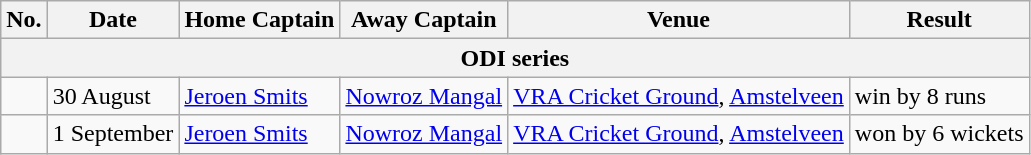<table class="wikitable">
<tr>
<th>No.</th>
<th>Date</th>
<th>Home Captain</th>
<th>Away Captain</th>
<th>Venue</th>
<th>Result</th>
</tr>
<tr>
<th colspan="9">ODI series</th>
</tr>
<tr>
<td></td>
<td>30 August</td>
<td><a href='#'>Jeroen Smits</a></td>
<td><a href='#'>Nowroz Mangal</a></td>
<td><a href='#'>VRA Cricket Ground</a>, <a href='#'>Amstelveen</a></td>
<td> win by 8 runs</td>
</tr>
<tr>
<td></td>
<td>1 September</td>
<td><a href='#'>Jeroen Smits</a></td>
<td><a href='#'>Nowroz Mangal</a></td>
<td><a href='#'>VRA Cricket Ground</a>, <a href='#'>Amstelveen</a></td>
<td> won by 6 wickets</td>
</tr>
</table>
